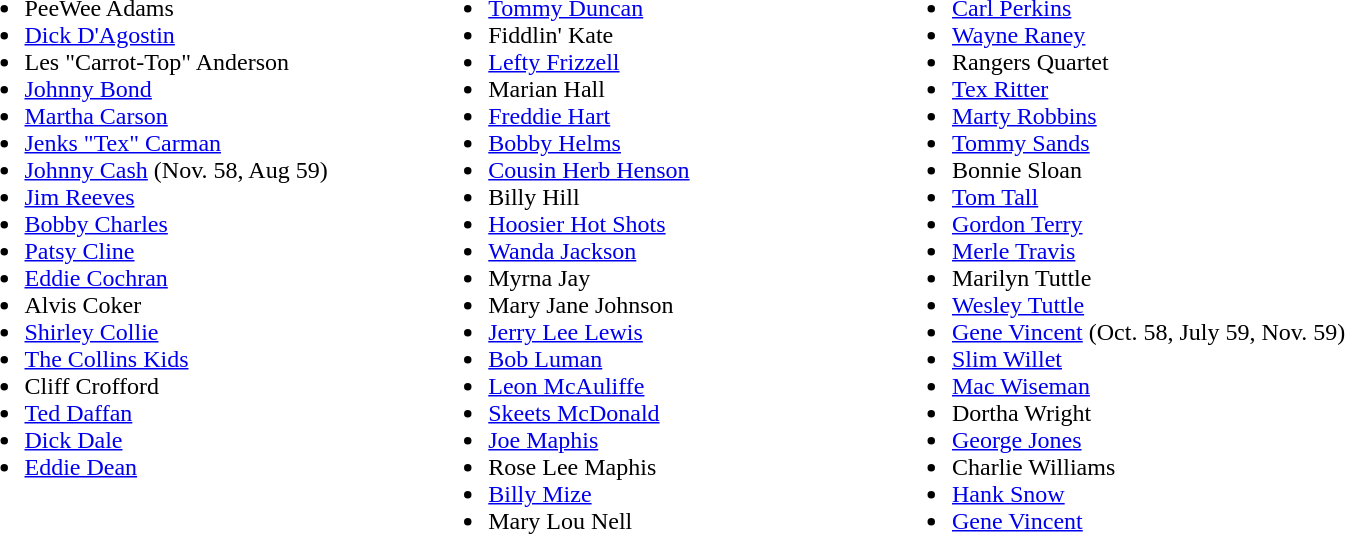<table>
<tr>
<td width="33%" valign="top"><br><ul><li>PeeWee Adams</li><li><a href='#'>Dick D'Agostin</a></li><li>Les "Carrot-Top" Anderson</li><li><a href='#'>Johnny Bond</a></li><li><a href='#'>Martha Carson</a></li><li><a href='#'>Jenks "Tex" Carman</a></li><li><a href='#'>Johnny Cash</a> (Nov. 58, Aug 59)</li><li><a href='#'>Jim Reeves</a></li><li><a href='#'>Bobby Charles</a></li><li><a href='#'>Patsy Cline</a></li><li><a href='#'>Eddie Cochran</a></li><li>Alvis Coker</li><li><a href='#'>Shirley Collie</a></li><li><a href='#'>The Collins Kids</a></li><li>Cliff Crofford</li><li><a href='#'>Ted Daffan</a></li><li><a href='#'>Dick Dale</a></li><li><a href='#'>Eddie Dean</a></li></ul></td>
<td width="33%" valign="top"><br><ul><li><a href='#'>Tommy Duncan</a></li><li>Fiddlin' Kate</li><li><a href='#'>Lefty Frizzell</a></li><li>Marian Hall</li><li><a href='#'>Freddie Hart</a></li><li><a href='#'>Bobby Helms</a></li><li><a href='#'>Cousin Herb Henson</a></li><li>Billy Hill</li><li><a href='#'>Hoosier Hot Shots</a></li><li><a href='#'>Wanda Jackson</a></li><li>Myrna Jay</li><li>Mary Jane Johnson</li><li><a href='#'>Jerry Lee Lewis</a></li><li><a href='#'>Bob Luman</a></li><li><a href='#'>Leon McAuliffe</a></li><li><a href='#'>Skeets McDonald</a></li><li><a href='#'>Joe Maphis</a></li><li>Rose Lee Maphis</li><li><a href='#'>Billy Mize</a></li><li>Mary Lou Nell</li></ul></td>
<td width="33%" valign="top"><br><ul><li><a href='#'>Carl Perkins</a></li><li><a href='#'>Wayne Raney</a></li><li>Rangers Quartet</li><li><a href='#'>Tex Ritter</a></li><li><a href='#'>Marty Robbins</a></li><li><a href='#'>Tommy Sands</a></li><li>Bonnie Sloan</li><li><a href='#'>Tom Tall</a></li><li><a href='#'>Gordon Terry</a></li><li><a href='#'>Merle Travis</a></li><li>Marilyn Tuttle</li><li><a href='#'>Wesley Tuttle</a></li><li><a href='#'>Gene Vincent</a> (Oct. 58, July 59, Nov. 59)</li><li><a href='#'>Slim Willet</a></li><li><a href='#'>Mac Wiseman</a></li><li>Dortha Wright</li><li><a href='#'>George Jones</a></li><li>Charlie Williams</li><li><a href='#'>Hank Snow</a></li><li><a href='#'>Gene Vincent</a></li></ul></td>
</tr>
</table>
